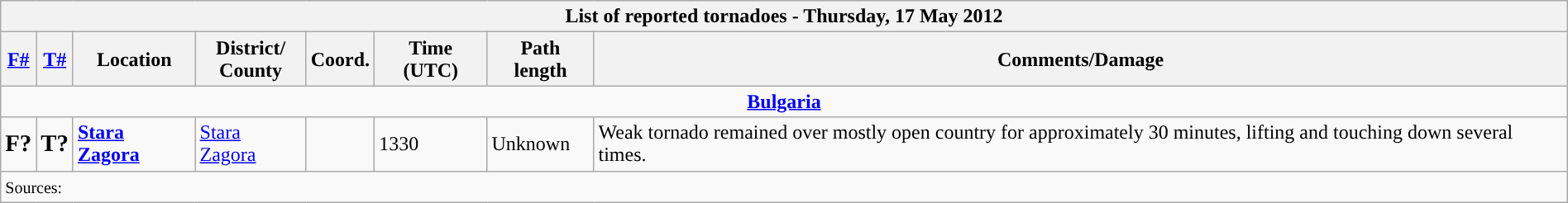<table class="wikitable collapsible" width="100%">
<tr>
<th colspan="8">List of reported tornadoes - Thursday, 17 May 2012</th>
</tr>
<tr>
<th><a href='#'>F#</a></th>
<th><a href='#'>T#</a></th>
<th>Location</th>
<th>District/<br>County</th>
<th>Coord.</th>
<th>Time (UTC)</th>
<th>Path length</th>
<th>Comments/Damage</th>
</tr>
<tr>
<td colspan="8" align=center><strong><a href='#'>Bulgaria</a></strong></td>
</tr>
<tr>
<td><big><strong>F?</strong></big></td>
<td><big><strong>T?</strong></big></td>
<td><strong><a href='#'>Stara Zagora</a></strong></td>
<td><a href='#'>Stara Zagora</a></td>
<td></td>
<td>1330</td>
<td>Unknown</td>
<td>Weak tornado remained over mostly open country for approximately 30 minutes, lifting and touching down several times.</td>
</tr>
<tr>
<td colspan="8"><small>Sources:  </small></td>
</tr>
</table>
